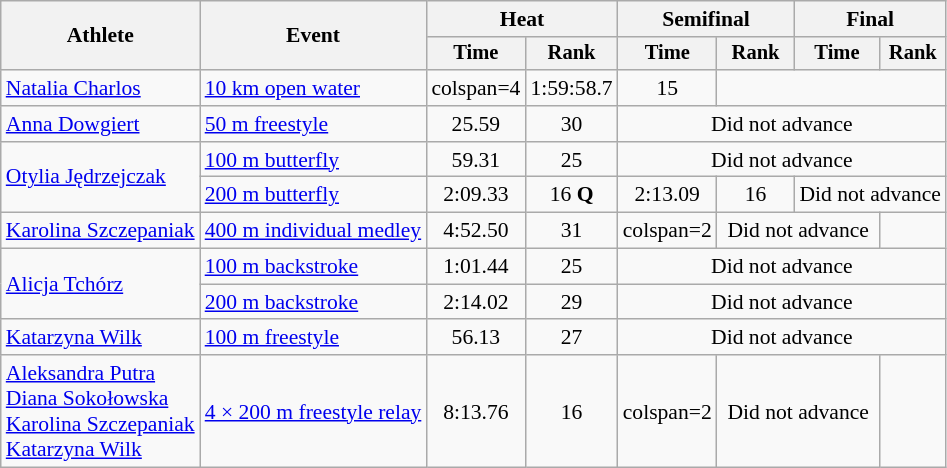<table class=wikitable style="font-size:90%">
<tr>
<th rowspan="2">Athlete</th>
<th rowspan="2">Event</th>
<th colspan="2">Heat</th>
<th colspan="2">Semifinal</th>
<th colspan="2">Final</th>
</tr>
<tr style="font-size:95%">
<th>Time</th>
<th>Rank</th>
<th>Time</th>
<th>Rank</th>
<th>Time</th>
<th>Rank</th>
</tr>
<tr align=center>
<td align=left><a href='#'>Natalia Charlos</a></td>
<td align=left><a href='#'>10 km open water</a></td>
<td>colspan=4 </td>
<td>1:59:58.7</td>
<td>15</td>
</tr>
<tr align=center>
<td align=left><a href='#'>Anna Dowgiert</a></td>
<td align=left><a href='#'>50 m freestyle</a></td>
<td>25.59</td>
<td>30</td>
<td colspan=4>Did not advance</td>
</tr>
<tr align=center>
<td align=left rowspan=2><a href='#'>Otylia Jędrzejczak</a></td>
<td align=left><a href='#'>100 m butterfly</a></td>
<td>59.31</td>
<td>25</td>
<td colspan=4>Did not advance</td>
</tr>
<tr align=center>
<td align=left><a href='#'>200 m butterfly</a></td>
<td>2:09.33</td>
<td>16 <strong>Q</strong></td>
<td>2:13.09</td>
<td>16</td>
<td colspan=2>Did not advance</td>
</tr>
<tr align=center>
<td align=left><a href='#'>Karolina Szczepaniak</a></td>
<td align=left><a href='#'>400 m individual medley</a></td>
<td>4:52.50</td>
<td>31</td>
<td>colspan=2 </td>
<td colspan=2>Did not advance</td>
</tr>
<tr align=center>
<td align=left rowspan=2><a href='#'>Alicja Tchórz</a></td>
<td align=left><a href='#'>100 m backstroke</a></td>
<td>1:01.44</td>
<td>25</td>
<td colspan=4>Did not advance</td>
</tr>
<tr align=center>
<td align=left><a href='#'>200 m backstroke</a></td>
<td>2:14.02</td>
<td>29</td>
<td colspan=4>Did not advance</td>
</tr>
<tr align=center>
<td align=left><a href='#'>Katarzyna Wilk</a></td>
<td align=left><a href='#'>100 m freestyle</a></td>
<td>56.13</td>
<td>27</td>
<td colspan=4>Did not advance</td>
</tr>
<tr align=center>
<td align=left><a href='#'>Aleksandra Putra</a><br><a href='#'>Diana Sokołowska</a><br><a href='#'>Karolina Szczepaniak</a><br><a href='#'>Katarzyna Wilk</a></td>
<td align=left><a href='#'>4 × 200 m freestyle relay</a></td>
<td>8:13.76</td>
<td>16</td>
<td>colspan=2 </td>
<td colspan=2>Did not advance</td>
</tr>
</table>
